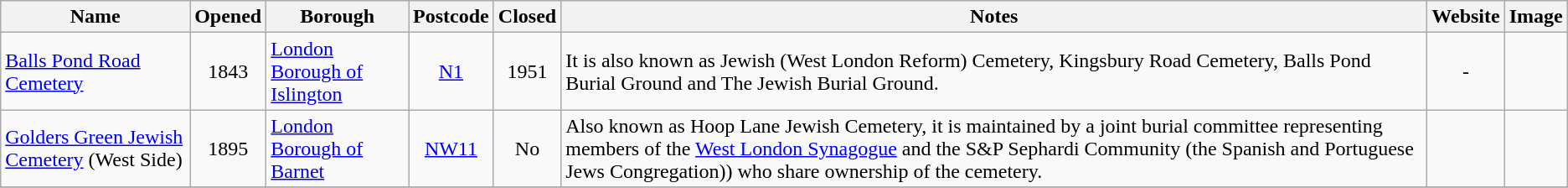<table class="wikitable sortable" style="text-align:center;">
<tr>
<th>Name</th>
<th>Opened</th>
<th>Borough</th>
<th>Postcode</th>
<th>Closed</th>
<th>Notes</th>
<th>Website</th>
<th>Image</th>
</tr>
<tr>
<td style="text-align:left;"><a href='#'>Balls Pond Road Cemetery</a></td>
<td>1843</td>
<td style="text-align:left;"><a href='#'>London Borough of Islington</a></td>
<td><a href='#'>N1</a></td>
<td>1951</td>
<td style="text-align:left;">It is also known as Jewish (West London Reform) Cemetery, Kingsbury Road Cemetery, Balls Pond Burial Ground and The Jewish Burial Ground.</td>
<td>-</td>
<td></td>
</tr>
<tr>
<td style="text-align:left;"><a href='#'>Golders Green Jewish Cemetery</a> (West Side)</td>
<td>1895</td>
<td style="text-align:left;"><a href='#'>London Borough of Barnet</a></td>
<td><a href='#'>NW11</a></td>
<td>No</td>
<td style="text-align:left;">Also known as Hoop Lane Jewish Cemetery, it is maintained by a joint burial committee representing members of the <a href='#'>West London Synagogue</a> and the S&P Sephardi Community (the Spanish and Portuguese Jews Congregation)) who share ownership of the cemetery.</td>
<td></td>
<td></td>
</tr>
<tr>
</tr>
</table>
